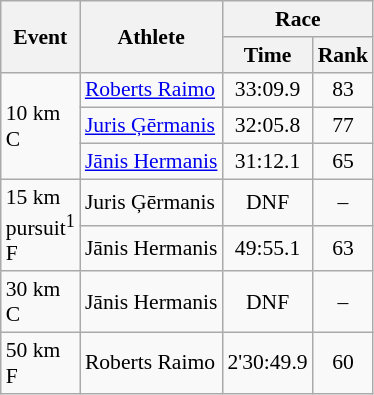<table class="wikitable" border="1" style="font-size:90%">
<tr>
<th rowspan=2>Event</th>
<th rowspan=2>Athlete</th>
<th colspan=2>Race</th>
</tr>
<tr>
<th>Time</th>
<th>Rank</th>
</tr>
<tr>
<td rowspan=3>10 km <br> C</td>
<td><a href='#'>Roberts Raimo</a></td>
<td align=center>33:09.9</td>
<td align=center>83</td>
</tr>
<tr>
<td><a href='#'>Juris Ģērmanis</a></td>
<td align=center>32:05.8</td>
<td align=center>77</td>
</tr>
<tr>
<td><a href='#'>Jānis Hermanis</a></td>
<td align=center>31:12.1</td>
<td align=center>65</td>
</tr>
<tr>
<td rowspan=2>15 km <br> pursuit<sup>1</sup> <br> F</td>
<td>Juris Ģērmanis</td>
<td align=center>DNF</td>
<td align=center>–</td>
</tr>
<tr>
<td>Jānis Hermanis</td>
<td align=center>49:55.1</td>
<td align=center>63</td>
</tr>
<tr>
<td>30 km <br> C</td>
<td>Jānis Hermanis</td>
<td align=center>DNF</td>
<td align=center>–</td>
</tr>
<tr>
<td>50 km <br> F</td>
<td>Roberts Raimo</td>
<td align=center>2'30:49.9</td>
<td align=center>60</td>
</tr>
</table>
